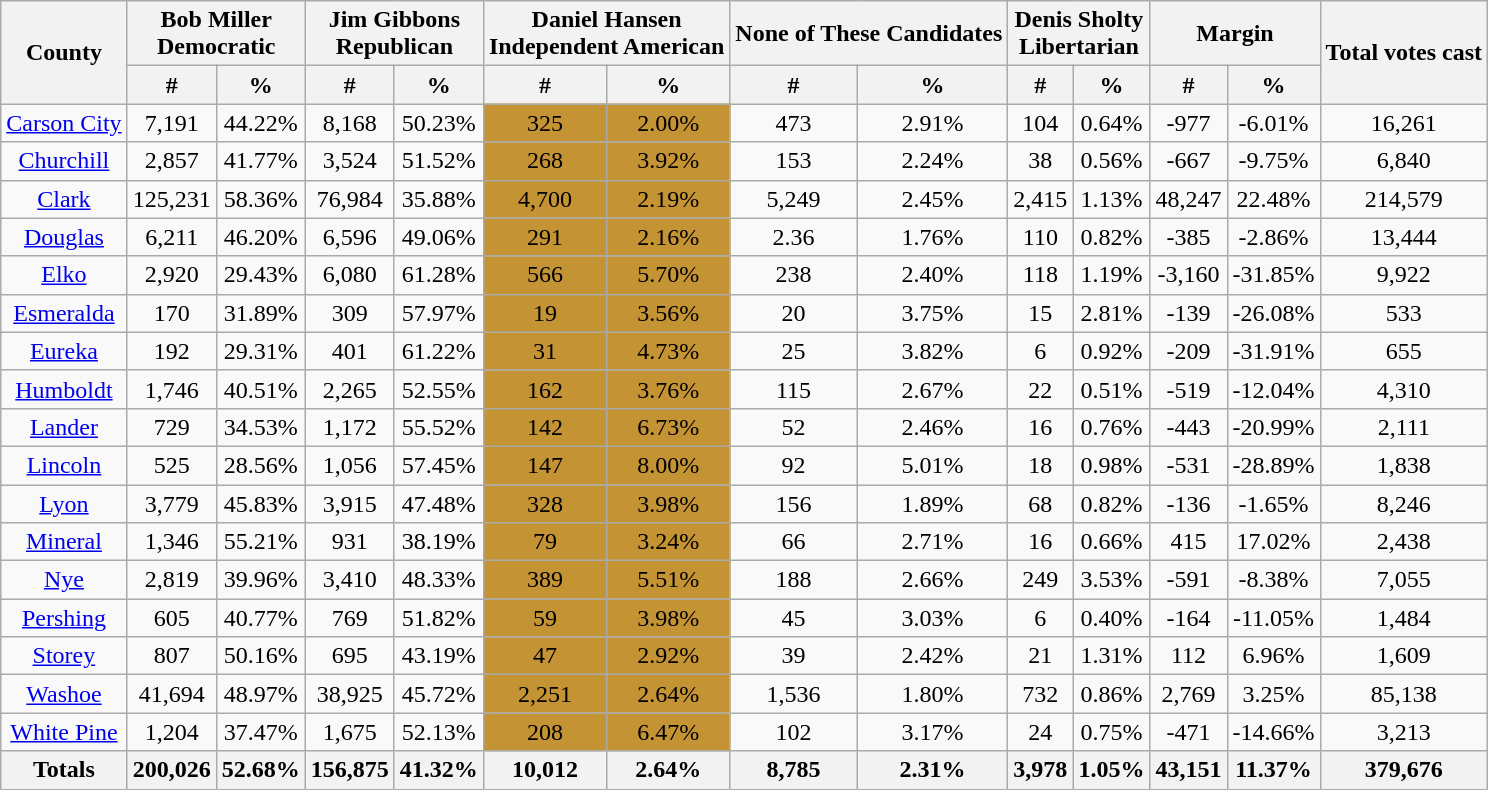<table class="wikitable sortable" style="text-align:center">
<tr>
<th rowspan="2">County</th>
<th style="text-align:center;" colspan="2">Bob Miller<br>Democratic</th>
<th style="text-align:center;" colspan="2">Jim Gibbons<br>Republican</th>
<th style="text-align:center;" colspan="2">Daniel Hansen<br>Independent American</th>
<th style="text-align:center;" colspan="2">None of These Candidates</th>
<th style="text-align:center;" colspan="2">Denis Sholty<br>Libertarian</th>
<th style="text-align:center;" colspan="2">Margin</th>
<th style="text-align:center;" rowspan="2">Total votes cast</th>
</tr>
<tr>
<th style="text-align:center;" data-sort-type="number">#</th>
<th style="text-align:center;" data-sort-type="number">%</th>
<th style="text-align:center;" data-sort-type="number">#</th>
<th style="text-align:center;" data-sort-type="number">%</th>
<th style="text-align:center;" data-sort-type="number">#</th>
<th style="text-align:center;" data-sort-type="number">%</th>
<th style="text-align:center;" data-sort-type="number">#</th>
<th style="text-align:center;" data-sort-type="number">%</th>
<th style="text-align:center;" data-sort-type="number">#</th>
<th style="text-align:center;" data-sort-type="number">%</th>
<th style="text-align:center;" data-sort-type="number">#</th>
<th style="text-align:center;" data-sort-type="number">%</th>
</tr>
<tr style="text-align:center;">
<td><a href='#'>Carson City</a></td>
<td>7,191</td>
<td>44.22%</td>
<td>8,168</td>
<td>50.23%</td>
<td bgcolor="#c49334">325</td>
<td bgcolor="#c49334">2.00%</td>
<td>473</td>
<td>2.91%</td>
<td>104</td>
<td>0.64%</td>
<td>-977</td>
<td>-6.01%</td>
<td>16,261</td>
</tr>
<tr style="text-align:center;">
<td><a href='#'>Churchill</a></td>
<td>2,857</td>
<td>41.77%</td>
<td>3,524</td>
<td>51.52%</td>
<td bgcolor="#c49334">268</td>
<td bgcolor="#c49334">3.92%</td>
<td>153</td>
<td>2.24%</td>
<td>38</td>
<td>0.56%</td>
<td>-667</td>
<td>-9.75%</td>
<td>6,840</td>
</tr>
<tr style="text-align:center;">
<td><a href='#'>Clark</a></td>
<td>125,231</td>
<td>58.36%</td>
<td>76,984</td>
<td>35.88%</td>
<td bgcolor="#c49334">4,700</td>
<td bgcolor="#c49334">2.19%</td>
<td>5,249</td>
<td>2.45%</td>
<td>2,415</td>
<td>1.13%</td>
<td>48,247</td>
<td>22.48%</td>
<td>214,579</td>
</tr>
<tr style="text-align:center;">
<td><a href='#'>Douglas</a></td>
<td>6,211</td>
<td>46.20%</td>
<td>6,596</td>
<td>49.06%</td>
<td bgcolor="#c49334">291</td>
<td bgcolor="#c49334">2.16%</td>
<td>2.36</td>
<td>1.76%</td>
<td>110</td>
<td>0.82%</td>
<td>-385</td>
<td>-2.86%</td>
<td>13,444</td>
</tr>
<tr style="text-align:center;">
<td><a href='#'>Elko</a></td>
<td>2,920</td>
<td>29.43%</td>
<td>6,080</td>
<td>61.28%</td>
<td bgcolor="#c49334">566</td>
<td bgcolor="#c49334">5.70%</td>
<td>238</td>
<td>2.40%</td>
<td>118</td>
<td>1.19%</td>
<td>-3,160</td>
<td>-31.85%</td>
<td>9,922</td>
</tr>
<tr style="text-align:center;">
<td><a href='#'>Esmeralda</a></td>
<td>170</td>
<td>31.89%</td>
<td>309</td>
<td>57.97%</td>
<td bgcolor="#c49334">19</td>
<td bgcolor="#c49334">3.56%</td>
<td>20</td>
<td>3.75%</td>
<td>15</td>
<td>2.81%</td>
<td>-139</td>
<td>-26.08%</td>
<td>533</td>
</tr>
<tr style="text-align:center;">
<td><a href='#'>Eureka</a></td>
<td>192</td>
<td>29.31%</td>
<td>401</td>
<td>61.22%</td>
<td bgcolor="#c49334">31</td>
<td bgcolor="#c49334">4.73%</td>
<td>25</td>
<td>3.82%</td>
<td>6</td>
<td>0.92%</td>
<td>-209</td>
<td>-31.91%</td>
<td>655</td>
</tr>
<tr style="text-align:center;">
<td><a href='#'>Humboldt</a></td>
<td>1,746</td>
<td>40.51%</td>
<td>2,265</td>
<td>52.55%</td>
<td bgcolor="#c49334">162</td>
<td bgcolor="#c49334">3.76%</td>
<td>115</td>
<td>2.67%</td>
<td>22</td>
<td>0.51%</td>
<td>-519</td>
<td>-12.04%</td>
<td>4,310</td>
</tr>
<tr style="text-align:center;">
<td><a href='#'>Lander</a></td>
<td>729</td>
<td>34.53%</td>
<td>1,172</td>
<td>55.52%</td>
<td bgcolor="#c49334">142</td>
<td bgcolor="#c49334">6.73%</td>
<td>52</td>
<td>2.46%</td>
<td>16</td>
<td>0.76%</td>
<td>-443</td>
<td>-20.99%</td>
<td>2,111</td>
</tr>
<tr style="text-align:center;">
<td><a href='#'>Lincoln</a></td>
<td>525</td>
<td>28.56%</td>
<td>1,056</td>
<td>57.45%</td>
<td bgcolor="#c49334">147</td>
<td bgcolor="#c49334">8.00%</td>
<td>92</td>
<td>5.01%</td>
<td>18</td>
<td>0.98%</td>
<td>-531</td>
<td>-28.89%</td>
<td>1,838</td>
</tr>
<tr style="text-align:center;">
<td><a href='#'>Lyon</a></td>
<td>3,779</td>
<td>45.83%</td>
<td>3,915</td>
<td>47.48%</td>
<td bgcolor="#c49334">328</td>
<td bgcolor="#c49334">3.98%</td>
<td>156</td>
<td>1.89%</td>
<td>68</td>
<td>0.82%</td>
<td>-136</td>
<td>-1.65%</td>
<td>8,246</td>
</tr>
<tr style="text-align:center;">
<td><a href='#'>Mineral</a></td>
<td>1,346</td>
<td>55.21%</td>
<td>931</td>
<td>38.19%</td>
<td bgcolor="#c49334">79</td>
<td bgcolor="#c49334">3.24%</td>
<td>66</td>
<td>2.71%</td>
<td>16</td>
<td>0.66%</td>
<td>415</td>
<td>17.02%</td>
<td>2,438</td>
</tr>
<tr style="text-align:center;">
<td><a href='#'>Nye</a></td>
<td>2,819</td>
<td>39.96%</td>
<td>3,410</td>
<td>48.33%</td>
<td bgcolor="#c49334">389</td>
<td bgcolor="#c49334">5.51%</td>
<td>188</td>
<td>2.66%</td>
<td>249</td>
<td>3.53%</td>
<td>-591</td>
<td>-8.38%</td>
<td>7,055</td>
</tr>
<tr style="text-align:center;">
<td><a href='#'>Pershing</a></td>
<td>605</td>
<td>40.77%</td>
<td>769</td>
<td>51.82%</td>
<td bgcolor="#c49334">59</td>
<td bgcolor="#c49334">3.98%</td>
<td>45</td>
<td>3.03%</td>
<td>6</td>
<td>0.40%</td>
<td>-164</td>
<td>-11.05%</td>
<td>1,484</td>
</tr>
<tr style="text-align:center;">
<td><a href='#'>Storey</a></td>
<td>807</td>
<td>50.16%</td>
<td>695</td>
<td>43.19%</td>
<td bgcolor="#c49334">47</td>
<td bgcolor="#c49334">2.92%</td>
<td>39</td>
<td>2.42%</td>
<td>21</td>
<td>1.31%</td>
<td>112</td>
<td>6.96%</td>
<td>1,609</td>
</tr>
<tr style="text-align:center;">
<td><a href='#'>Washoe</a></td>
<td>41,694</td>
<td>48.97%</td>
<td>38,925</td>
<td>45.72%</td>
<td bgcolor="#c49334">2,251</td>
<td bgcolor="#c49334">2.64%</td>
<td>1,536</td>
<td>1.80%</td>
<td>732</td>
<td>0.86%</td>
<td>2,769</td>
<td>3.25%</td>
<td>85,138</td>
</tr>
<tr style="text-align:center;">
<td><a href='#'>White Pine</a></td>
<td>1,204</td>
<td>37.47%</td>
<td>1,675</td>
<td>52.13%</td>
<td bgcolor="#c49334">208</td>
<td bgcolor="#c49334">6.47%</td>
<td>102</td>
<td>3.17%</td>
<td>24</td>
<td>0.75%</td>
<td>-471</td>
<td>-14.66%</td>
<td>3,213</td>
</tr>
<tr style="text-align:center;">
<th>Totals</th>
<th>200,026</th>
<th>52.68%</th>
<th>156,875</th>
<th>41.32%</th>
<th>10,012</th>
<th>2.64%</th>
<th>8,785</th>
<th>2.31%</th>
<th>3,978</th>
<th>1.05%</th>
<th>43,151</th>
<th>11.37%</th>
<th>379,676</th>
</tr>
</table>
